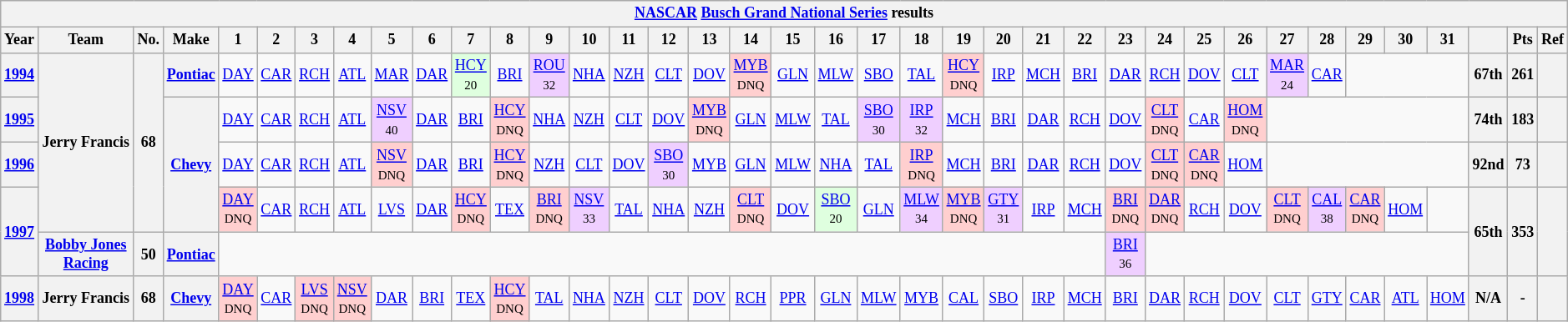<table class="wikitable" style="text-align:center; font-size:75%">
<tr>
<th colspan=42><a href='#'>NASCAR</a> <a href='#'>Busch Grand National Series</a> results</th>
</tr>
<tr>
<th>Year</th>
<th>Team</th>
<th>No.</th>
<th>Make</th>
<th>1</th>
<th>2</th>
<th>3</th>
<th>4</th>
<th>5</th>
<th>6</th>
<th>7</th>
<th>8</th>
<th>9</th>
<th>10</th>
<th>11</th>
<th>12</th>
<th>13</th>
<th>14</th>
<th>15</th>
<th>16</th>
<th>17</th>
<th>18</th>
<th>19</th>
<th>20</th>
<th>21</th>
<th>22</th>
<th>23</th>
<th>24</th>
<th>25</th>
<th>26</th>
<th>27</th>
<th>28</th>
<th>29</th>
<th>30</th>
<th>31</th>
<th></th>
<th>Pts</th>
<th>Ref</th>
</tr>
<tr>
<th><a href='#'>1994</a></th>
<th rowspan=4>Jerry Francis</th>
<th rowspan=4>68</th>
<th><a href='#'>Pontiac</a></th>
<td><a href='#'>DAY</a></td>
<td><a href='#'>CAR</a></td>
<td><a href='#'>RCH</a></td>
<td><a href='#'>ATL</a></td>
<td><a href='#'>MAR</a></td>
<td><a href='#'>DAR</a></td>
<td bgcolor="DFFFDF"><a href='#'>HCY</a><br><small>20</small></td>
<td><a href='#'>BRI</a></td>
<td bgcolor="EFCFFF"><a href='#'>ROU</a><br><small>32</small></td>
<td><a href='#'>NHA</a></td>
<td><a href='#'>NZH</a></td>
<td><a href='#'>CLT</a></td>
<td><a href='#'>DOV</a></td>
<td bgcolor="FFCFCF"><a href='#'>MYB</a><br><small>DNQ</small></td>
<td><a href='#'>GLN</a></td>
<td><a href='#'>MLW</a></td>
<td><a href='#'>SBO</a></td>
<td><a href='#'>TAL</a></td>
<td bgcolor="FFCFCF"><a href='#'>HCY</a><br><small>DNQ</small></td>
<td><a href='#'>IRP</a></td>
<td><a href='#'>MCH</a></td>
<td><a href='#'>BRI</a></td>
<td><a href='#'>DAR</a></td>
<td><a href='#'>RCH</a></td>
<td><a href='#'>DOV</a></td>
<td><a href='#'>CLT</a></td>
<td bgcolor="EFCFFF"><a href='#'>MAR</a><br><small>24</small></td>
<td><a href='#'>CAR</a></td>
<td colspan=3></td>
<th>67th</th>
<th>261</th>
<th></th>
</tr>
<tr>
<th><a href='#'>1995</a></th>
<th rowspan=3><a href='#'>Chevy</a></th>
<td><a href='#'>DAY</a></td>
<td><a href='#'>CAR</a></td>
<td><a href='#'>RCH</a></td>
<td><a href='#'>ATL</a></td>
<td bgcolor="EFCFFF"><a href='#'>NSV</a><br><small>40</small></td>
<td><a href='#'>DAR</a></td>
<td><a href='#'>BRI</a></td>
<td bgcolor="FFCFCF"><a href='#'>HCY</a><br><small>DNQ</small></td>
<td><a href='#'>NHA</a></td>
<td><a href='#'>NZH</a></td>
<td><a href='#'>CLT</a></td>
<td><a href='#'>DOV</a></td>
<td bgcolor="FFCFCF"><a href='#'>MYB</a><br><small>DNQ</small></td>
<td><a href='#'>GLN</a></td>
<td><a href='#'>MLW</a></td>
<td><a href='#'>TAL</a></td>
<td bgcolor="EFCFFF"><a href='#'>SBO</a><br><small>30</small></td>
<td bgcolor="EFCFFF"><a href='#'>IRP</a><br><small>32</small></td>
<td><a href='#'>MCH</a></td>
<td><a href='#'>BRI</a></td>
<td><a href='#'>DAR</a></td>
<td><a href='#'>RCH</a></td>
<td><a href='#'>DOV</a></td>
<td bgcolor="FFCFCF"><a href='#'>CLT</a><br><small>DNQ</small></td>
<td><a href='#'>CAR</a></td>
<td bgcolor="FFCFCF"><a href='#'>HOM</a><br><small>DNQ</small></td>
<td colspan=5></td>
<th>74th</th>
<th>183</th>
<th></th>
</tr>
<tr>
<th><a href='#'>1996</a></th>
<td><a href='#'>DAY</a></td>
<td><a href='#'>CAR</a></td>
<td><a href='#'>RCH</a></td>
<td><a href='#'>ATL</a></td>
<td bgcolor="FFCFCF"><a href='#'>NSV</a><br><small>DNQ</small></td>
<td><a href='#'>DAR</a></td>
<td><a href='#'>BRI</a></td>
<td bgcolor="FFCFCF"><a href='#'>HCY</a><br><small>DNQ</small></td>
<td><a href='#'>NZH</a></td>
<td><a href='#'>CLT</a></td>
<td><a href='#'>DOV</a></td>
<td bgcolor="EFCFFF"><a href='#'>SBO</a><br><small>30</small></td>
<td><a href='#'>MYB</a></td>
<td><a href='#'>GLN</a></td>
<td><a href='#'>MLW</a></td>
<td><a href='#'>NHA</a></td>
<td><a href='#'>TAL</a></td>
<td bgcolor="FFCFCF"><a href='#'>IRP</a><br><small>DNQ</small></td>
<td><a href='#'>MCH</a></td>
<td><a href='#'>BRI</a></td>
<td><a href='#'>DAR</a></td>
<td><a href='#'>RCH</a></td>
<td><a href='#'>DOV</a></td>
<td bgcolor="FFCFCF"><a href='#'>CLT</a><br><small>DNQ</small></td>
<td bgcolor="FFCFCF"><a href='#'>CAR</a><br><small>DNQ</small></td>
<td><a href='#'>HOM</a></td>
<td colspan=5></td>
<th>92nd</th>
<th>73</th>
<th></th>
</tr>
<tr>
<th rowspan=2><a href='#'>1997</a></th>
<td bgcolor="FFCFCF"><a href='#'>DAY</a><br><small>DNQ</small></td>
<td><a href='#'>CAR</a></td>
<td><a href='#'>RCH</a></td>
<td><a href='#'>ATL</a></td>
<td><a href='#'>LVS</a></td>
<td><a href='#'>DAR</a></td>
<td bgcolor="FFCFCF"><a href='#'>HCY</a><br><small>DNQ</small></td>
<td><a href='#'>TEX</a></td>
<td bgcolor="FFCFCF"><a href='#'>BRI</a><br><small>DNQ</small></td>
<td bgcolor="EFCFFF"><a href='#'>NSV</a><br><small>33</small></td>
<td><a href='#'>TAL</a></td>
<td><a href='#'>NHA</a></td>
<td><a href='#'>NZH</a></td>
<td bgcolor="FFCFCF"><a href='#'>CLT</a><br><small>DNQ</small></td>
<td><a href='#'>DOV</a></td>
<td bgcolor="DFFFDF"><a href='#'>SBO</a><br><small>20</small></td>
<td><a href='#'>GLN</a></td>
<td bgcolor="EFCFFF"><a href='#'>MLW</a><br><small>34</small></td>
<td bgcolor="FFCFCF"><a href='#'>MYB</a><br><small>DNQ</small></td>
<td bgcolor="EFCFFF"><a href='#'>GTY</a><br><small>31</small></td>
<td><a href='#'>IRP</a></td>
<td><a href='#'>MCH</a></td>
<td bgcolor="FFCFCF"><a href='#'>BRI</a><br><small>DNQ</small></td>
<td bgcolor="FFCFCF"><a href='#'>DAR</a><br><small>DNQ</small></td>
<td><a href='#'>RCH</a></td>
<td><a href='#'>DOV</a></td>
<td bgcolor="FFCFCF"><a href='#'>CLT</a><br><small>DNQ</small></td>
<td bgcolor="EFCFFF"><a href='#'>CAL</a><br><small>38</small></td>
<td bgcolor="FFCFCF"><a href='#'>CAR</a><br><small>DNQ</small></td>
<td><a href='#'>HOM</a></td>
<td colspan=1></td>
<th rowspan=2>65th</th>
<th rowspan=2>353</th>
<th rowspan=2></th>
</tr>
<tr>
<th><a href='#'>Bobby Jones Racing</a></th>
<th>50</th>
<th><a href='#'>Pontiac</a></th>
<td colspan=22></td>
<td bgcolor="EFCFFF"><a href='#'>BRI</a><br><small>36</small></td>
<td colspan=8></td>
</tr>
<tr>
<th><a href='#'>1998</a></th>
<th>Jerry Francis</th>
<th>68</th>
<th><a href='#'>Chevy</a></th>
<td bgcolor="FFCFCF"><a href='#'>DAY</a><br><small>DNQ</small></td>
<td><a href='#'>CAR</a></td>
<td bgcolor="FFCFCF"><a href='#'>LVS</a><br><small>DNQ</small></td>
<td bgcolor="FFCFCF"><a href='#'>NSV</a><br><small>DNQ</small></td>
<td><a href='#'>DAR</a></td>
<td><a href='#'>BRI</a></td>
<td><a href='#'>TEX</a></td>
<td bgcolor="FFCFCF"><a href='#'>HCY</a><br><small>DNQ</small></td>
<td><a href='#'>TAL</a></td>
<td><a href='#'>NHA</a></td>
<td><a href='#'>NZH</a></td>
<td><a href='#'>CLT</a></td>
<td><a href='#'>DOV</a></td>
<td><a href='#'>RCH</a></td>
<td><a href='#'>PPR</a></td>
<td><a href='#'>GLN</a></td>
<td><a href='#'>MLW</a></td>
<td><a href='#'>MYB</a></td>
<td><a href='#'>CAL</a></td>
<td><a href='#'>SBO</a></td>
<td><a href='#'>IRP</a></td>
<td><a href='#'>MCH</a></td>
<td><a href='#'>BRI</a></td>
<td><a href='#'>DAR</a></td>
<td><a href='#'>RCH</a></td>
<td><a href='#'>DOV</a></td>
<td><a href='#'>CLT</a></td>
<td><a href='#'>GTY</a></td>
<td><a href='#'>CAR</a></td>
<td><a href='#'>ATL</a></td>
<td><a href='#'>HOM</a></td>
<th>N/A</th>
<th>-</th>
<th></th>
</tr>
</table>
